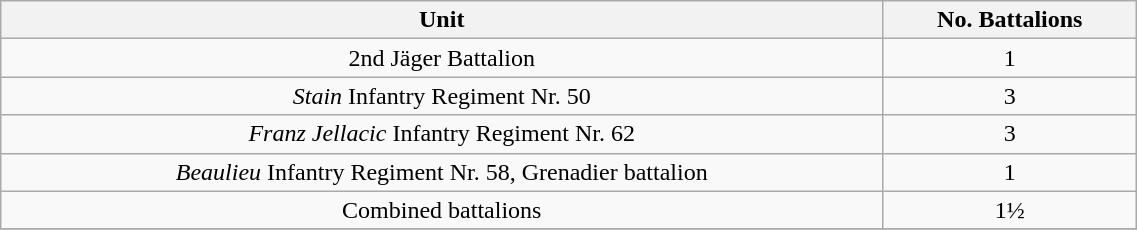<table class="wikitable" style="text-align:center; width:60%;">
<tr>
<th>Unit</th>
<th>No. Battalions</th>
</tr>
<tr>
<td rowspan=1>2nd Jäger Battalion</td>
<td>1</td>
</tr>
<tr>
<td rowspan=1><em>Stain</em> Infantry Regiment Nr. 50</td>
<td>3</td>
</tr>
<tr>
<td rowspan=1><em>Franz Jellacic</em> Infantry Regiment Nr. 62</td>
<td>3</td>
</tr>
<tr>
<td rowspan=1><em>Beaulieu</em> Infantry Regiment Nr. 58, Grenadier battalion</td>
<td>1</td>
</tr>
<tr>
<td rowspan=1>Combined battalions</td>
<td>1½</td>
</tr>
<tr>
</tr>
</table>
